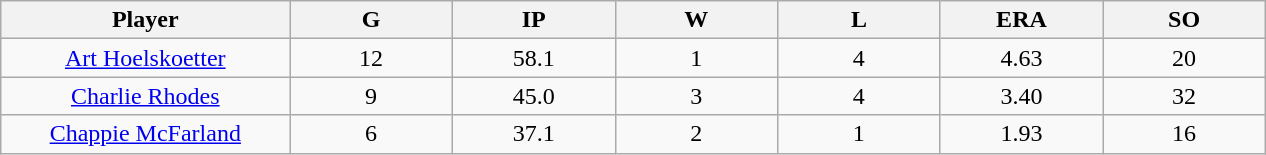<table class="wikitable sortable">
<tr>
<th bgcolor="#DDDDFF" width="16%">Player</th>
<th bgcolor="#DDDDFF" width="9%">G</th>
<th bgcolor="#DDDDFF" width="9%">IP</th>
<th bgcolor="#DDDDFF" width="9%">W</th>
<th bgcolor="#DDDDFF" width="9%">L</th>
<th bgcolor="#DDDDFF" width="9%">ERA</th>
<th bgcolor="#DDDDFF" width="9%">SO</th>
</tr>
<tr align="center">
<td><a href='#'>Art Hoelskoetter</a></td>
<td>12</td>
<td>58.1</td>
<td>1</td>
<td>4</td>
<td>4.63</td>
<td>20</td>
</tr>
<tr align=center>
<td><a href='#'>Charlie Rhodes</a></td>
<td>9</td>
<td>45.0</td>
<td>3</td>
<td>4</td>
<td>3.40</td>
<td>32</td>
</tr>
<tr align=center>
<td><a href='#'>Chappie McFarland</a></td>
<td>6</td>
<td>37.1</td>
<td>2</td>
<td>1</td>
<td>1.93</td>
<td>16</td>
</tr>
</table>
